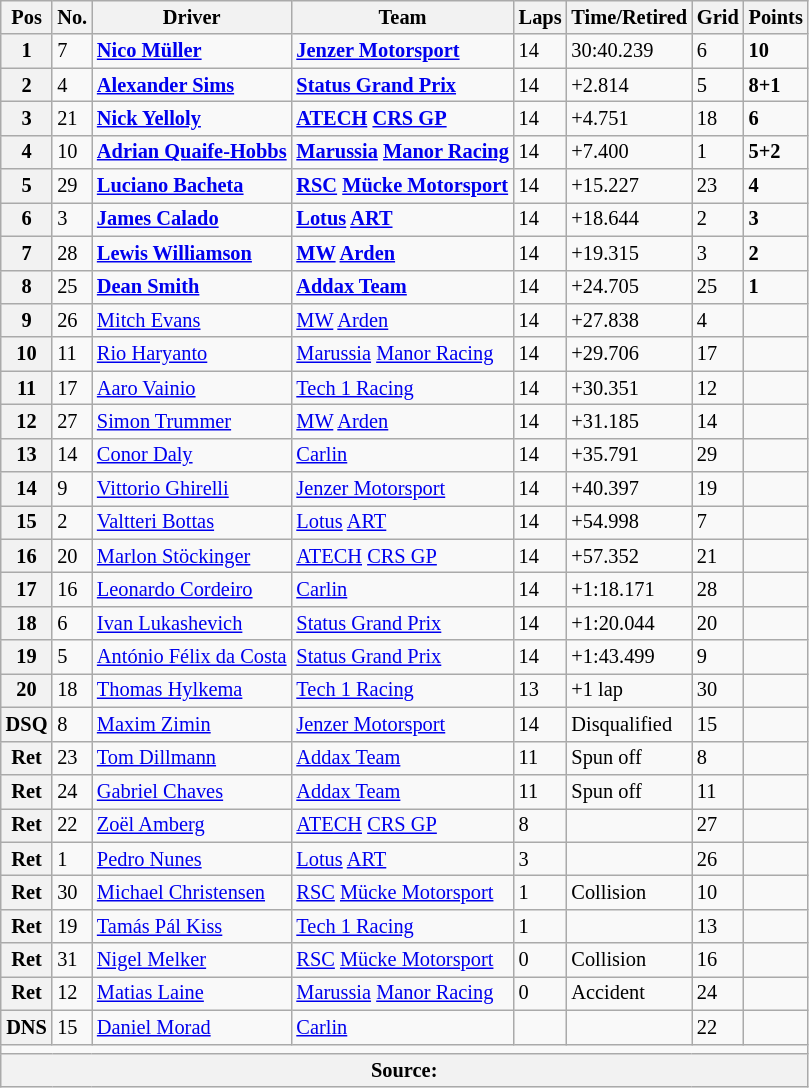<table class="wikitable" style="font-size:85%">
<tr>
<th>Pos</th>
<th>No.</th>
<th>Driver</th>
<th>Team</th>
<th>Laps</th>
<th>Time/Retired</th>
<th>Grid</th>
<th>Points</th>
</tr>
<tr>
<th>1</th>
<td>7</td>
<td> <strong><a href='#'>Nico Müller</a></strong></td>
<td><strong><a href='#'>Jenzer Motorsport</a></strong></td>
<td>14</td>
<td>30:40.239</td>
<td>6</td>
<td><strong>10</strong></td>
</tr>
<tr>
<th>2</th>
<td>4</td>
<td> <strong><a href='#'>Alexander Sims</a></strong></td>
<td><strong><a href='#'>Status Grand Prix</a></strong></td>
<td>14</td>
<td>+2.814</td>
<td>5</td>
<td><strong>8+1</strong></td>
</tr>
<tr>
<th>3</th>
<td>21</td>
<td> <strong><a href='#'>Nick Yelloly</a></strong></td>
<td><strong><a href='#'>ATECH</a> <a href='#'>CRS GP</a></strong></td>
<td>14</td>
<td>+4.751</td>
<td>18</td>
<td><strong>6</strong></td>
</tr>
<tr>
<th>4</th>
<td>10</td>
<td> <strong><a href='#'>Adrian Quaife-Hobbs</a></strong></td>
<td><strong><a href='#'>Marussia</a> <a href='#'>Manor Racing</a></strong></td>
<td>14</td>
<td>+7.400</td>
<td>1</td>
<td><strong>5+2</strong></td>
</tr>
<tr>
<th>5</th>
<td>29</td>
<td> <strong><a href='#'>Luciano Bacheta</a></strong></td>
<td><strong><a href='#'>RSC</a> <a href='#'>Mücke Motorsport</a></strong></td>
<td>14</td>
<td>+15.227</td>
<td>23</td>
<td><strong>4</strong></td>
</tr>
<tr>
<th>6</th>
<td>3</td>
<td> <strong><a href='#'>James Calado</a></strong></td>
<td><strong><a href='#'>Lotus</a> <a href='#'>ART</a></strong></td>
<td>14</td>
<td>+18.644</td>
<td>2</td>
<td><strong>3</strong></td>
</tr>
<tr>
<th>7</th>
<td>28</td>
<td> <strong><a href='#'>Lewis Williamson</a></strong></td>
<td><strong><a href='#'>MW</a> <a href='#'>Arden</a></strong></td>
<td>14</td>
<td>+19.315</td>
<td>3</td>
<td><strong>2</strong></td>
</tr>
<tr>
<th>8</th>
<td>25</td>
<td> <strong><a href='#'>Dean Smith</a></strong></td>
<td><strong><a href='#'>Addax Team</a></strong></td>
<td>14</td>
<td>+24.705</td>
<td>25</td>
<td><strong>1</strong></td>
</tr>
<tr>
<th>9</th>
<td>26</td>
<td> <a href='#'>Mitch Evans</a></td>
<td><a href='#'>MW</a> <a href='#'>Arden</a></td>
<td>14</td>
<td>+27.838</td>
<td>4</td>
<td></td>
</tr>
<tr>
<th>10</th>
<td>11</td>
<td> <a href='#'>Rio Haryanto</a></td>
<td><a href='#'>Marussia</a> <a href='#'>Manor Racing</a></td>
<td>14</td>
<td>+29.706</td>
<td>17 </td>
<td></td>
</tr>
<tr>
<th>11</th>
<td>17</td>
<td> <a href='#'>Aaro Vainio</a></td>
<td><a href='#'>Tech 1 Racing</a></td>
<td>14</td>
<td>+30.351</td>
<td>12</td>
<td></td>
</tr>
<tr>
<th>12</th>
<td>27</td>
<td> <a href='#'>Simon Trummer</a></td>
<td><a href='#'>MW</a> <a href='#'>Arden</a></td>
<td>14</td>
<td>+31.185</td>
<td>14</td>
<td></td>
</tr>
<tr>
<th>13</th>
<td>14</td>
<td> <a href='#'>Conor Daly</a></td>
<td><a href='#'>Carlin</a></td>
<td>14</td>
<td>+35.791</td>
<td>29</td>
<td></td>
</tr>
<tr>
<th>14</th>
<td>9</td>
<td> <a href='#'>Vittorio Ghirelli</a></td>
<td><a href='#'>Jenzer Motorsport</a></td>
<td>14</td>
<td>+40.397</td>
<td>19</td>
<td></td>
</tr>
<tr>
<th>15</th>
<td>2</td>
<td> <a href='#'>Valtteri Bottas</a></td>
<td><a href='#'>Lotus</a> <a href='#'>ART</a></td>
<td>14</td>
<td>+54.998</td>
<td>7</td>
<td></td>
</tr>
<tr>
<th>16</th>
<td>20</td>
<td> <a href='#'>Marlon Stöckinger</a></td>
<td><a href='#'>ATECH</a> <a href='#'>CRS GP</a></td>
<td>14</td>
<td>+57.352</td>
<td>21</td>
<td></td>
</tr>
<tr>
<th>17</th>
<td>16</td>
<td> <a href='#'>Leonardo Cordeiro</a></td>
<td><a href='#'>Carlin</a></td>
<td>14</td>
<td>+1:18.171</td>
<td>28</td>
<td></td>
</tr>
<tr>
<th>18</th>
<td>6</td>
<td> <a href='#'>Ivan Lukashevich</a></td>
<td><a href='#'>Status Grand Prix</a></td>
<td>14</td>
<td>+1:20.044</td>
<td>20</td>
<td></td>
</tr>
<tr>
<th>19</th>
<td>5</td>
<td> <a href='#'>António Félix da Costa</a></td>
<td><a href='#'>Status Grand Prix</a></td>
<td>14</td>
<td>+1:43.499</td>
<td>9</td>
<td></td>
</tr>
<tr>
<th>20</th>
<td>18</td>
<td> <a href='#'>Thomas Hylkema</a></td>
<td><a href='#'>Tech 1 Racing</a></td>
<td>13</td>
<td>+1 lap</td>
<td>30 </td>
<td></td>
</tr>
<tr>
<th>DSQ</th>
<td>8</td>
<td> <a href='#'>Maxim Zimin</a></td>
<td><a href='#'>Jenzer Motorsport</a></td>
<td>14</td>
<td>Disqualified</td>
<td>15</td>
<td></td>
</tr>
<tr>
<th>Ret</th>
<td>23</td>
<td> <a href='#'>Tom Dillmann</a></td>
<td><a href='#'>Addax Team</a></td>
<td>11</td>
<td>Spun off</td>
<td>8</td>
<td></td>
</tr>
<tr>
<th>Ret</th>
<td>24</td>
<td> <a href='#'>Gabriel Chaves</a></td>
<td><a href='#'>Addax Team</a></td>
<td>11</td>
<td>Spun off</td>
<td>11</td>
<td></td>
</tr>
<tr>
<th>Ret</th>
<td>22</td>
<td> <a href='#'>Zoël Amberg</a></td>
<td><a href='#'>ATECH</a> <a href='#'>CRS GP</a></td>
<td>8</td>
<td></td>
<td>27</td>
<td></td>
</tr>
<tr>
<th>Ret</th>
<td>1</td>
<td> <a href='#'>Pedro Nunes</a></td>
<td><a href='#'>Lotus</a> <a href='#'>ART</a></td>
<td>3</td>
<td></td>
<td>26</td>
<td></td>
</tr>
<tr>
<th>Ret</th>
<td>30</td>
<td> <a href='#'>Michael Christensen</a></td>
<td><a href='#'>RSC</a> <a href='#'>Mücke Motorsport</a></td>
<td>1</td>
<td>Collision</td>
<td>10</td>
<td></td>
</tr>
<tr>
<th>Ret</th>
<td>19</td>
<td> <a href='#'>Tamás Pál Kiss</a></td>
<td><a href='#'>Tech 1 Racing</a></td>
<td>1</td>
<td></td>
<td>13</td>
<td></td>
</tr>
<tr>
<th>Ret</th>
<td>31</td>
<td> <a href='#'>Nigel Melker</a></td>
<td><a href='#'>RSC</a> <a href='#'>Mücke Motorsport</a></td>
<td>0</td>
<td>Collision</td>
<td>16</td>
<td></td>
</tr>
<tr>
<th>Ret</th>
<td>12</td>
<td> <a href='#'>Matias Laine</a></td>
<td><a href='#'>Marussia</a> <a href='#'>Manor Racing</a></td>
<td>0</td>
<td>Accident</td>
<td>24</td>
<td></td>
</tr>
<tr>
<th>DNS</th>
<td>15</td>
<td> <a href='#'>Daniel Morad</a></td>
<td><a href='#'>Carlin</a></td>
<td></td>
<td></td>
<td>22</td>
<td></td>
</tr>
<tr>
<td colspan=8></td>
</tr>
<tr>
<th colspan="8">Source:</th>
</tr>
</table>
